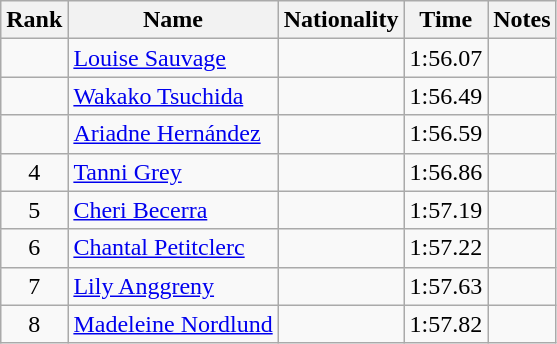<table class="wikitable sortable" style="text-align:center">
<tr>
<th>Rank</th>
<th>Name</th>
<th>Nationality</th>
<th>Time</th>
<th>Notes</th>
</tr>
<tr>
<td></td>
<td align=left><a href='#'>Louise Sauvage</a></td>
<td align=left></td>
<td>1:56.07</td>
<td></td>
</tr>
<tr>
<td></td>
<td align=left><a href='#'>Wakako Tsuchida</a></td>
<td align=left></td>
<td>1:56.49</td>
<td></td>
</tr>
<tr>
<td></td>
<td align=left><a href='#'>Ariadne Hernández</a></td>
<td align=left></td>
<td>1:56.59</td>
<td></td>
</tr>
<tr>
<td>4</td>
<td align=left><a href='#'>Tanni Grey</a></td>
<td align=left></td>
<td>1:56.86</td>
<td></td>
</tr>
<tr>
<td>5</td>
<td align=left><a href='#'>Cheri Becerra</a></td>
<td align=left></td>
<td>1:57.19</td>
<td></td>
</tr>
<tr>
<td>6</td>
<td align=left><a href='#'>Chantal Petitclerc</a></td>
<td align=left></td>
<td>1:57.22</td>
<td></td>
</tr>
<tr>
<td>7</td>
<td align=left><a href='#'>Lily Anggreny</a></td>
<td align=left></td>
<td>1:57.63</td>
<td></td>
</tr>
<tr>
<td>8</td>
<td align=left><a href='#'>Madeleine Nordlund</a></td>
<td align=left></td>
<td>1:57.82</td>
<td></td>
</tr>
</table>
